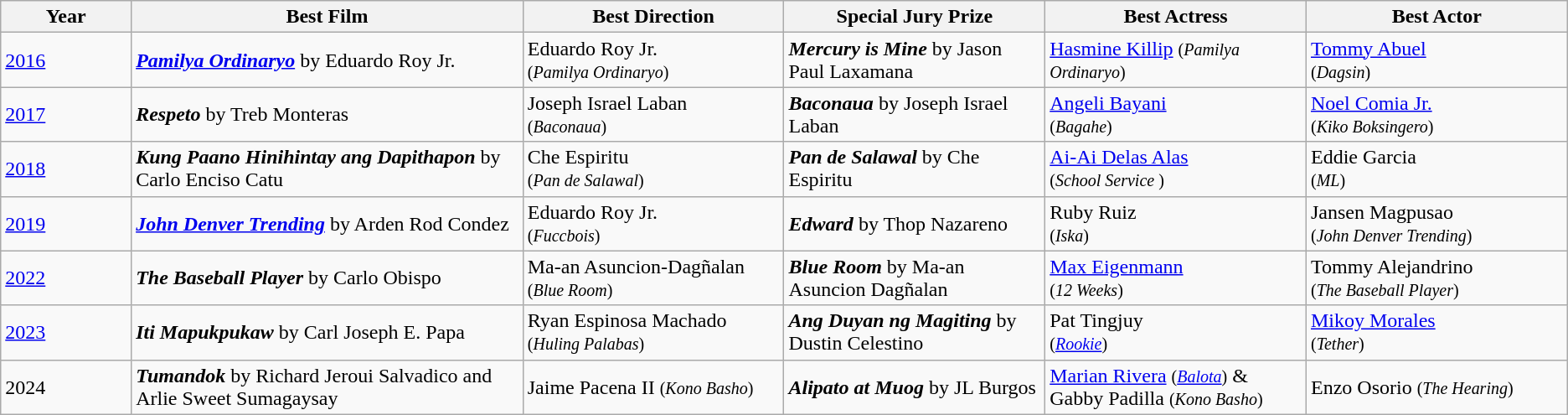<table class="wikitable">
<tr>
<th style="width:5%;">Year</th>
<th style="width:15%;">Best Film</th>
<th style="width:10%;">Best Direction</th>
<th style="width:10%;">Special Jury Prize</th>
<th style="width:10%;">Best Actress</th>
<th style="width:10%;">Best Actor</th>
</tr>
<tr>
<td><a href='#'>2016</a></td>
<td><strong><em><a href='#'>Pamilya Ordinaryo</a></em></strong> by Eduardo Roy Jr.</td>
<td>Eduardo Roy Jr. <br><small>(<em>Pamilya Ordinaryo</em>)</small></td>
<td><strong><em>Mercury is Mine</em></strong> by Jason Paul Laxamana</td>
<td><a href='#'>Hasmine Killip</a> <small>(<em>Pamilya Ordinaryo</em>)</small></td>
<td><a href='#'>Tommy Abuel</a> <br><small>(<em>Dagsin</em>)</small></td>
</tr>
<tr>
<td><a href='#'>2017</a></td>
<td><strong><em>Respeto</em></strong> by Treb Monteras</td>
<td>Joseph Israel Laban <br><small>(<em>Baconaua</em>)</small></td>
<td><strong><em>Baconaua</em></strong> by Joseph Israel Laban</td>
<td><a href='#'>Angeli Bayani</a> <br><small>(<em>Bagahe</em>)</small></td>
<td><a href='#'>Noel Comia Jr.</a> <br><small>(<em>Kiko Boksingero</em>)</small></td>
</tr>
<tr>
<td><a href='#'>2018</a></td>
<td><strong><em>Kung Paano Hinihintay ang Dapithapon</em></strong> by Carlo Enciso Catu</td>
<td>Che Espiritu <br><small>(<em>Pan de Salawal</em>)</small></td>
<td><strong><em>Pan de Salawal</em></strong> by Che Espiritu</td>
<td><a href='#'>Ai-Ai Delas Alas</a> <br><small>(<em>School Service </em>)</small></td>
<td>Eddie Garcia <br><small>(<em>ML</em>)</small></td>
</tr>
<tr>
<td><a href='#'>2019</a></td>
<td><strong><em><a href='#'>John Denver Trending</a></em></strong> by Arden Rod Condez</td>
<td>Eduardo Roy Jr. <br><small>(<em>Fuccbois</em>)</small></td>
<td><strong><em>Edward</em></strong> by Thop Nazareno</td>
<td>Ruby Ruiz <br><small>(<em>Iska</em>)</small></td>
<td>Jansen Magpusao <br><small>(<em>John Denver Trending</em>)</small></td>
</tr>
<tr>
<td><a href='#'>2022</a></td>
<td><strong><em>The Baseball Player</em></strong> by Carlo Obispo</td>
<td>Ma-an Asuncion-Dagñalan <br><small>(<em>Blue Room</em>)</small></td>
<td><strong><em>Blue Room</em></strong> by Ma-an Asuncion Dagñalan</td>
<td><a href='#'>Max Eigenmann</a> <br><small>(<em>12 Weeks</em>)</small></td>
<td>Tommy Alejandrino <br><small>(<em>The Baseball Player</em>)</small></td>
</tr>
<tr>
<td><a href='#'>2023</a></td>
<td><strong><em>Iti Mapukpukaw</em></strong> by Carl Joseph E. Papa</td>
<td>Ryan Espinosa Machado <br><small>(<em>Huling Palabas</em>)</small></td>
<td><strong><em>Ang Duyan ng Magiting</em></strong> by Dustin Celestino</td>
<td>Pat Tingjuy <br><small>(<em><a href='#'>Rookie</a></em>)</small></td>
<td><a href='#'>Mikoy Morales</a> <br><small>(<em>Tether</em>)</small></td>
</tr>
<tr>
<td>2024</td>
<td><strong><em>Tumandok</em></strong> by Richard Jeroui Salvadico and Arlie Sweet Sumagaysay</td>
<td>Jaime Pacena II <small>(<em>Kono Basho</em>)</small></td>
<td><strong><em>Alipato at Muog</em></strong> by JL Burgos</td>
<td><a href='#'>Marian Rivera</a> <small>(<em><a href='#'>Balota</a></em>)</small> & Gabby Padilla <small>(<em>Kono Basho</em>)</small></td>
<td>Enzo Osorio <small>(<em>The Hearing</em>)</small></td>
</tr>
</table>
